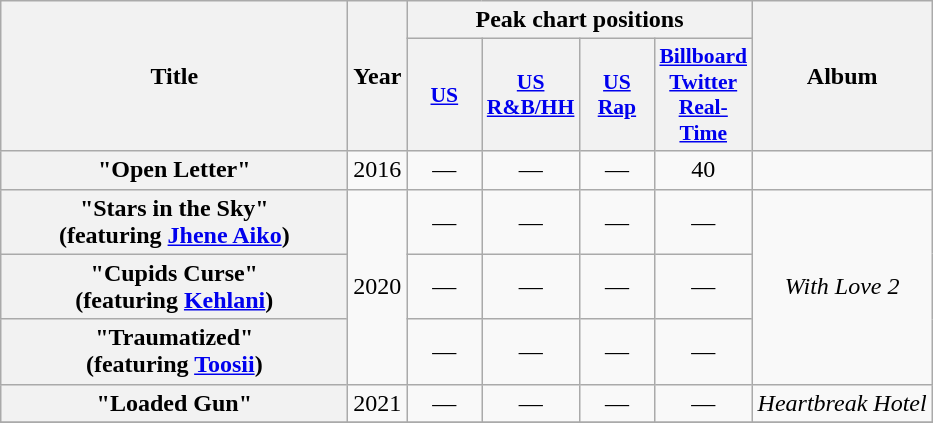<table class="wikitable plainrowheaders" style="text-align:center;">
<tr>
<th scope="col" rowspan="2" style="width:14em;">Title</th>
<th scope="col" rowspan="2">Year</th>
<th scope="col" colspan="4">Peak chart positions</th>
<th scope="col" rowspan="2">Album</th>
</tr>
<tr>
<th scope="col" style="width:3em;font-size:90%;"><a href='#'>US</a><br></th>
<th scope="col" style="width:3em;font-size:90%;"><a href='#'>US R&B/HH</a><br></th>
<th scope="col" style="width:3em;font-size:90%;"><a href='#'>US Rap</a><br></th>
<th scope="col" style="width:3em;font-size:90%;"><a href='#'>Billboard Twitter Real-Time</a><br></th>
</tr>
<tr>
<th scope="row">"Open Letter"</th>
<td>2016</td>
<td>—</td>
<td>—</td>
<td>—</td>
<td>40</td>
<td></td>
</tr>
<tr>
<th scope="row">"Stars in the Sky"<br><span>(featuring <a href='#'>Jhene Aiko</a>)</span></th>
<td rowspan="3">2020</td>
<td>—</td>
<td>—</td>
<td>—</td>
<td>—</td>
<td rowspan="3"><em>With Love 2</em></td>
</tr>
<tr>
<th scope="row">"Cupids Curse"<br><span>(featuring <a href='#'>Kehlani</a>)</span></th>
<td>—</td>
<td>—</td>
<td>—</td>
<td>—</td>
</tr>
<tr>
<th scope="row">"Traumatized"<br><span>(featuring <a href='#'>Toosii</a>)</span></th>
<td>—</td>
<td>—</td>
<td>—</td>
<td>—</td>
</tr>
<tr>
<th scope="row">"Loaded Gun"</th>
<td>2021</td>
<td>—</td>
<td>—</td>
<td>—</td>
<td>—</td>
<td><em>Heartbreak Hotel</em></td>
</tr>
<tr>
</tr>
</table>
